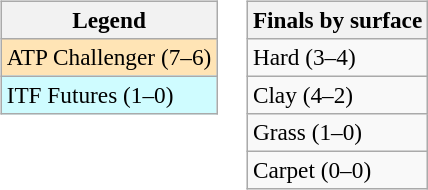<table>
<tr valign=top>
<td><br><table class=wikitable style=font-size:97%>
<tr>
<th>Legend</th>
</tr>
<tr bgcolor=moccasin>
<td>ATP Challenger (7–6)</td>
</tr>
<tr bgcolor=cffcff>
<td>ITF Futures (1–0)</td>
</tr>
</table>
</td>
<td><br><table class=wikitable style=font-size:97%>
<tr>
<th>Finals by surface</th>
</tr>
<tr>
<td>Hard (3–4)</td>
</tr>
<tr>
<td>Clay (4–2)</td>
</tr>
<tr>
<td>Grass (1–0)</td>
</tr>
<tr>
<td>Carpet (0–0)</td>
</tr>
</table>
</td>
</tr>
</table>
